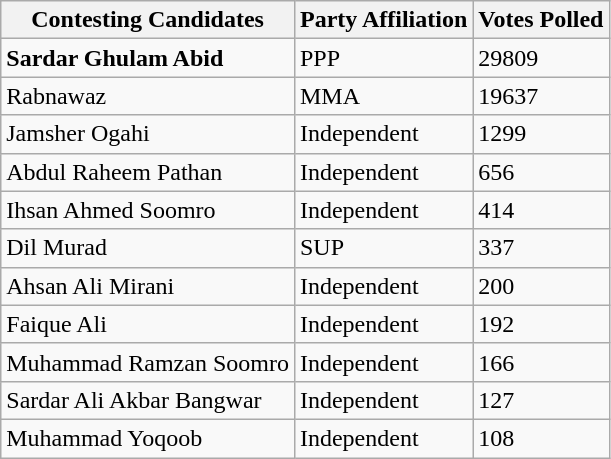<table class="wikitable sortable">
<tr>
<th>Contesting Candidates</th>
<th>Party Affiliation</th>
<th>Votes Polled</th>
</tr>
<tr>
<td><strong>Sardar Ghulam Abid</strong></td>
<td>PPP</td>
<td>29809</td>
</tr>
<tr>
<td>Rabnawaz</td>
<td>MMA</td>
<td>19637</td>
</tr>
<tr>
<td>Jamsher Ogahi</td>
<td>Independent</td>
<td>1299</td>
</tr>
<tr>
<td>Abdul Raheem Pathan</td>
<td>Independent</td>
<td>656</td>
</tr>
<tr>
<td>Ihsan Ahmed Soomro</td>
<td>Independent</td>
<td>414</td>
</tr>
<tr>
<td>Dil Murad</td>
<td>SUP</td>
<td>337</td>
</tr>
<tr>
<td>Ahsan Ali Mirani</td>
<td>Independent</td>
<td>200</td>
</tr>
<tr>
<td>Faique Ali</td>
<td>Independent</td>
<td>192</td>
</tr>
<tr>
<td>Muhammad Ramzan Soomro</td>
<td>Independent</td>
<td>166</td>
</tr>
<tr>
<td>Sardar Ali Akbar Bangwar</td>
<td>Independent</td>
<td>127</td>
</tr>
<tr>
<td>Muhammad Yoqoob</td>
<td>Independent</td>
<td>108</td>
</tr>
</table>
